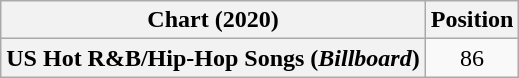<table class="wikitable plainrowheaders" style="text-align:center">
<tr>
<th scope="col">Chart (2020)</th>
<th scope="col">Position</th>
</tr>
<tr>
<th scope="row">US Hot R&B/Hip-Hop Songs (<em>Billboard</em>)</th>
<td>86</td>
</tr>
</table>
